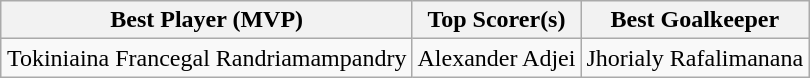<table class="wikitable" style="margin:auto;">
<tr>
<th>Best Player (MVP)</th>
<th>Top Scorer(s)</th>
<th>Best Goalkeeper</th>
</tr>
<tr>
<td style="text-align:center;"> Tokiniaina Francegal Randriamampandry</td>
<td style="text-align:center;"> Alexander Adjei</td>
<td style="text-align:center;"> Jhorialy Rafalimanana</td>
</tr>
</table>
